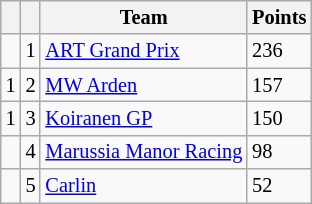<table class="wikitable" style="font-size: 85%;">
<tr>
<th></th>
<th></th>
<th>Team</th>
<th>Points</th>
</tr>
<tr>
<td align="left"></td>
<td align="center">1</td>
<td> <a href='#'>ART Grand Prix</a></td>
<td>236</td>
</tr>
<tr>
<td align="left"> 1</td>
<td align="center">2</td>
<td> <a href='#'>MW Arden</a></td>
<td>157</td>
</tr>
<tr>
<td align="left"> 1</td>
<td align="center">3</td>
<td> <a href='#'>Koiranen GP</a></td>
<td>150</td>
</tr>
<tr>
<td align="left"></td>
<td align="center">4</td>
<td> <a href='#'>Marussia Manor Racing</a></td>
<td>98</td>
</tr>
<tr>
<td align="left"></td>
<td align="center">5</td>
<td> <a href='#'>Carlin</a></td>
<td>52</td>
</tr>
</table>
